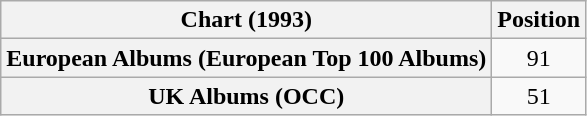<table class="wikitable plainrowheaders" style="text-align:center;">
<tr>
<th>Chart (1993)</th>
<th>Position</th>
</tr>
<tr>
<th scope="row">European Albums (European Top 100 Albums)</th>
<td>91</td>
</tr>
<tr>
<th scope="row">UK Albums (OCC)</th>
<td>51</td>
</tr>
</table>
